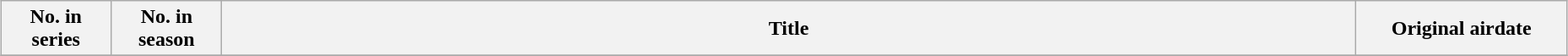<table class="wikitable" style="width:98%; margin:auto; background:#FFF;">
<tr>
<th style="width:5em;">No. in<br>series</th>
<th style="width:5em;">No. in<br>season</th>
<th style="text-align:center;">Title</th>
<th style="width:10em;">Original airdate<br></th>
</tr>
<tr>
</tr>
</table>
